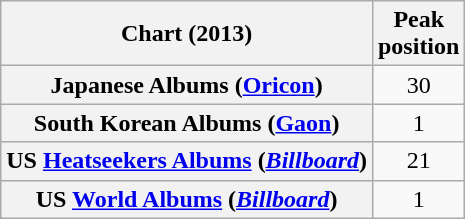<table class="wikitable sortable plainrowheaders" style="text-align:center">
<tr>
<th scope="col">Chart (2013)</th>
<th scope="col">Peak<br>position</th>
</tr>
<tr>
<th scope="row">Japanese Albums (<a href='#'>Oricon</a>)</th>
<td>30</td>
</tr>
<tr>
<th scope="row">South Korean Albums (<a href='#'>Gaon</a>)</th>
<td>1</td>
</tr>
<tr>
<th scope="row">US <a href='#'>Heatseekers Albums</a> (<em><a href='#'>Billboard</a></em>)</th>
<td>21</td>
</tr>
<tr>
<th scope="row">US <a href='#'>World Albums</a> (<em><a href='#'>Billboard</a></em>)</th>
<td>1</td>
</tr>
</table>
